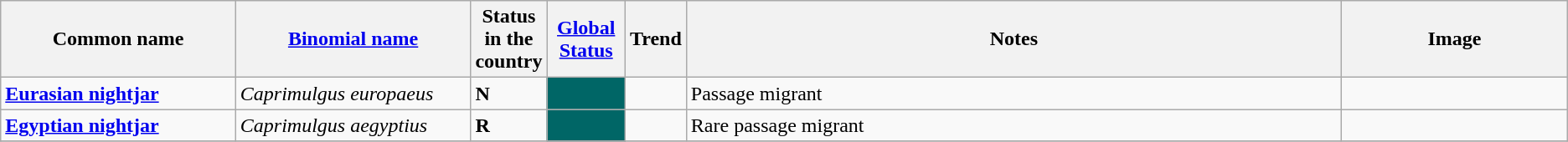<table class="wikitable sortable">
<tr>
<th width="15%">Common name</th>
<th width="15%"><a href='#'>Binomial name</a></th>
<th data-sort-type="number" width="1%">Status in the country</th>
<th width="5%"><a href='#'>Global Status</a></th>
<th width="1%">Trend</th>
<th class="unsortable">Notes</th>
<th class="unsortable">Image</th>
</tr>
<tr>
<td><strong><a href='#'>Eurasian nightjar</a></strong></td>
<td><em>Caprimulgus europaeus</em></td>
<td><strong>N</strong></td>
<td align=center style="background: #006666"></td>
<td align=center></td>
<td>Passage migrant</td>
<td></td>
</tr>
<tr>
<td><strong><a href='#'>Egyptian nightjar</a></strong></td>
<td><em>Caprimulgus aegyptius</em></td>
<td><strong>R</strong></td>
<td align=center style="background: #006666"></td>
<td align=center></td>
<td>Rare passage migrant</td>
<td></td>
</tr>
<tr>
</tr>
</table>
